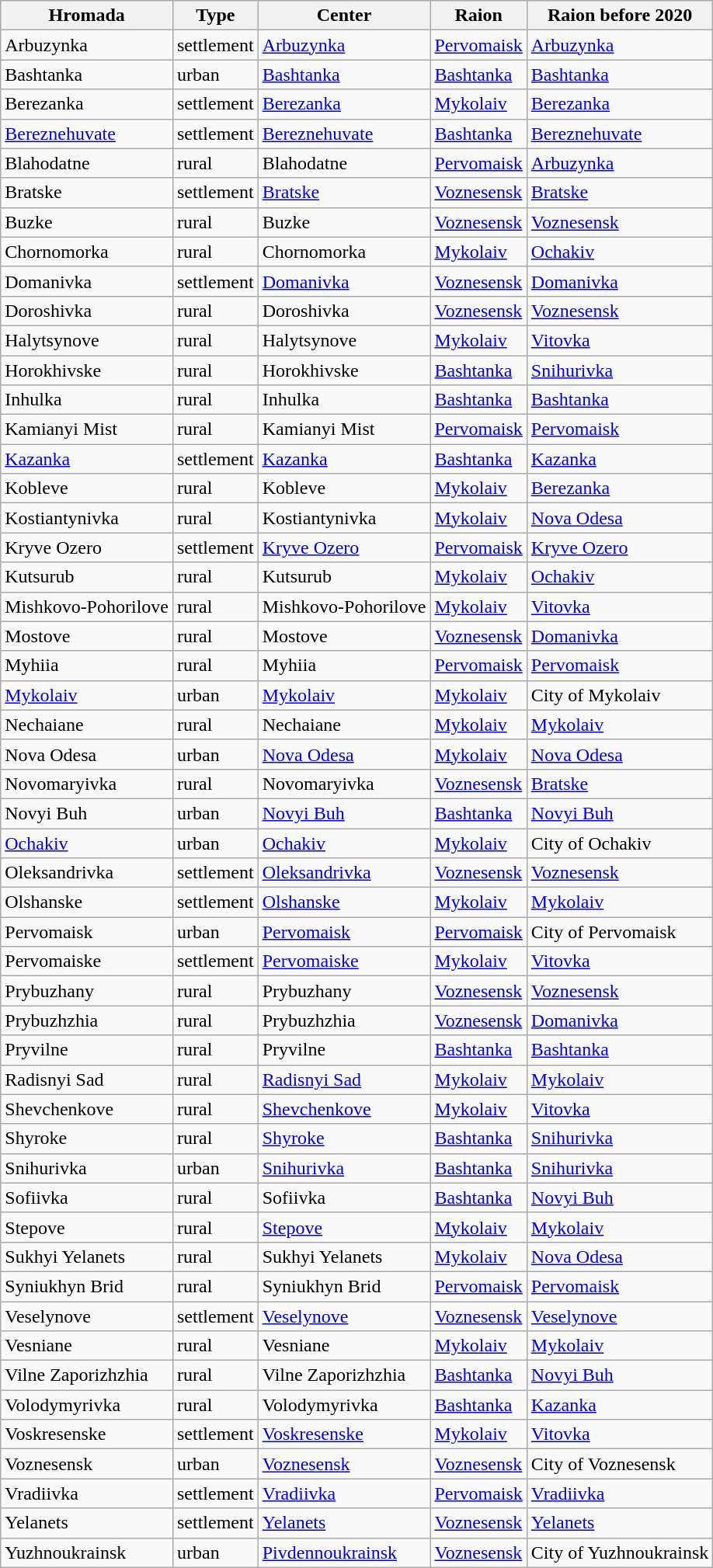<table class='wikitable sortable'>
<tr>
<th>Hromada</th>
<th>Type</th>
<th>Center</th>
<th>Raion</th>
<th>Raion before 2020</th>
</tr>
<tr>
<td>Arbuzynka</td>
<td>settlement</td>
<td><a href='#'>Arbuzynka</a></td>
<td><a href='#'>Pervomaisk</a></td>
<td><a href='#'>Arbuzynka</a></td>
</tr>
<tr>
<td>Bashtanka</td>
<td>urban</td>
<td><a href='#'>Bashtanka</a></td>
<td><a href='#'>Bashtanka</a></td>
<td><a href='#'>Bashtanka</a></td>
</tr>
<tr>
<td>Berezanka</td>
<td>settlement</td>
<td><a href='#'>Berezanka</a></td>
<td><a href='#'>Mykolaiv</a></td>
<td><a href='#'>Berezanka</a></td>
</tr>
<tr>
<td><a href='#'>Bereznehuvate</a></td>
<td>settlement</td>
<td><a href='#'>Bereznehuvate</a></td>
<td><a href='#'>Bashtanka</a></td>
<td><a href='#'>Bereznehuvate</a></td>
</tr>
<tr>
<td>Blahodatne</td>
<td>rural</td>
<td>Blahodatne</td>
<td><a href='#'>Pervomaisk</a></td>
<td><a href='#'>Arbuzynka</a></td>
</tr>
<tr>
<td>Bratske</td>
<td>settlement</td>
<td><a href='#'>Bratske</a></td>
<td><a href='#'>Voznesensk</a></td>
<td><a href='#'>Bratske</a></td>
</tr>
<tr>
<td>Buzke</td>
<td>rural</td>
<td>Buzke</td>
<td><a href='#'>Voznesensk</a></td>
<td><a href='#'>Voznesensk</a></td>
</tr>
<tr>
<td>Chornomorka</td>
<td>rural</td>
<td>Chornomorka</td>
<td><a href='#'>Mykolaiv</a></td>
<td><a href='#'>Ochakiv</a></td>
</tr>
<tr>
<td>Domanivka</td>
<td>settlement</td>
<td><a href='#'>Domanivka</a></td>
<td><a href='#'>Voznesensk</a></td>
<td><a href='#'>Domanivka</a></td>
</tr>
<tr>
<td>Doroshivka</td>
<td>rural</td>
<td>Doroshivka</td>
<td><a href='#'>Voznesensk</a></td>
<td><a href='#'>Voznesensk</a></td>
</tr>
<tr>
<td>Halytsynove</td>
<td>rural</td>
<td>Halytsynove</td>
<td><a href='#'>Mykolaiv</a></td>
<td><a href='#'>Vitovka</a></td>
</tr>
<tr>
<td>Horokhivske</td>
<td>rural</td>
<td>Horokhivske</td>
<td><a href='#'>Bashtanka</a></td>
<td><a href='#'>Snihurivka</a></td>
</tr>
<tr>
<td>Inhulka</td>
<td>rural</td>
<td>Inhulka</td>
<td><a href='#'>Bashtanka</a></td>
<td><a href='#'>Bashtanka</a></td>
</tr>
<tr>
<td>Kamianyi Mist</td>
<td>rural</td>
<td>Kamianyi Mist</td>
<td><a href='#'>Pervomaisk</a></td>
<td><a href='#'>Pervomaisk</a></td>
</tr>
<tr>
<td><a href='#'>Kazanka</a></td>
<td>settlement</td>
<td><a href='#'>Kazanka</a></td>
<td><a href='#'>Bashtanka</a></td>
<td><a href='#'>Kazanka</a></td>
</tr>
<tr>
<td>Kobleve</td>
<td>rural</td>
<td>Kobleve</td>
<td><a href='#'>Mykolaiv</a></td>
<td><a href='#'>Berezanka</a></td>
</tr>
<tr>
<td>Kostiantynivka</td>
<td>rural</td>
<td>Kostiantynivka</td>
<td><a href='#'>Mykolaiv</a></td>
<td><a href='#'>Nova Odesa</a></td>
</tr>
<tr>
<td>Kryve Ozero</td>
<td>settlement</td>
<td><a href='#'>Kryve Ozero</a></td>
<td><a href='#'>Pervomaisk</a></td>
<td><a href='#'>Kryve Ozero</a></td>
</tr>
<tr>
<td>Kutsurub</td>
<td>rural</td>
<td>Kutsurub</td>
<td><a href='#'>Mykolaiv</a></td>
<td><a href='#'>Ochakiv</a></td>
</tr>
<tr>
<td>Mishkovo-Pohorilove</td>
<td>rural</td>
<td>Mishkovo-Pohorilove</td>
<td><a href='#'>Mykolaiv</a></td>
<td><a href='#'>Vitovka</a></td>
</tr>
<tr>
<td>Mostove</td>
<td>rural</td>
<td>Mostove</td>
<td><a href='#'>Voznesensk</a></td>
<td><a href='#'>Domanivka</a></td>
</tr>
<tr>
<td>Myhiia</td>
<td>rural</td>
<td>Myhiia</td>
<td><a href='#'>Pervomaisk</a></td>
<td><a href='#'>Pervomaisk</a></td>
</tr>
<tr>
<td><a href='#'>Mykolaiv</a></td>
<td>urban</td>
<td><a href='#'>Mykolaiv</a></td>
<td><a href='#'>Mykolaiv</a></td>
<td>City of Mykolaiv</td>
</tr>
<tr>
<td>Nechaiane</td>
<td>rural</td>
<td>Nechaiane</td>
<td><a href='#'>Mykolaiv</a></td>
<td><a href='#'>Mykolaiv</a></td>
</tr>
<tr>
<td>Nova Odesa</td>
<td>urban</td>
<td><a href='#'>Nova Odesa</a></td>
<td><a href='#'>Mykolaiv</a></td>
<td><a href='#'>Nova Odesa</a></td>
</tr>
<tr>
<td>Novomaryivka</td>
<td>rural</td>
<td>Novomaryivka</td>
<td><a href='#'>Voznesensk</a></td>
<td><a href='#'>Bratske</a></td>
</tr>
<tr>
<td>Novyi Buh</td>
<td>urban</td>
<td><a href='#'>Novyi Buh</a></td>
<td><a href='#'>Bashtanka</a></td>
<td><a href='#'>Novyi Buh</a></td>
</tr>
<tr>
<td><a href='#'>Ochakiv</a></td>
<td>urban</td>
<td><a href='#'>Ochakiv</a></td>
<td><a href='#'>Mykolaiv</a></td>
<td>City of Ochakiv</td>
</tr>
<tr>
<td>Oleksandrivka</td>
<td>settlement</td>
<td><a href='#'>Oleksandrivka</a></td>
<td><a href='#'>Voznesensk</a></td>
<td><a href='#'>Voznesensk</a></td>
</tr>
<tr>
<td>Olshanske</td>
<td>settlement</td>
<td><a href='#'>Olshanske</a></td>
<td><a href='#'>Mykolaiv</a></td>
<td><a href='#'>Mykolaiv</a></td>
</tr>
<tr>
<td>Pervomaisk</td>
<td>urban</td>
<td><a href='#'>Pervomaisk</a></td>
<td><a href='#'>Pervomaisk</a></td>
<td>City of Pervomaisk</td>
</tr>
<tr>
<td>Pervomaiske</td>
<td>settlement</td>
<td><a href='#'>Pervomaiske</a></td>
<td><a href='#'>Mykolaiv</a></td>
<td><a href='#'>Vitovka</a></td>
</tr>
<tr>
<td>Prybuzhany</td>
<td>rural</td>
<td>Prybuzhany</td>
<td><a href='#'>Voznesensk</a></td>
<td><a href='#'>Voznesensk</a></td>
</tr>
<tr>
<td>Prybuzhzhia</td>
<td>rural</td>
<td>Prybuzhzhia</td>
<td><a href='#'>Voznesensk</a></td>
<td><a href='#'>Domanivka</a></td>
</tr>
<tr>
<td>Pryvilne</td>
<td>rural</td>
<td>Pryvilne</td>
<td><a href='#'>Bashtanka</a></td>
<td><a href='#'>Bashtanka</a></td>
</tr>
<tr>
<td>Radisnyi Sad</td>
<td>rural</td>
<td><a href='#'>Radisnyi Sad</a></td>
<td><a href='#'>Mykolaiv</a></td>
<td><a href='#'>Mykolaiv</a></td>
</tr>
<tr>
<td>Shevchenkove</td>
<td>rural</td>
<td><a href='#'>Shevchenkove</a></td>
<td><a href='#'>Mykolaiv</a></td>
<td><a href='#'>Vitovka</a></td>
</tr>
<tr>
<td>Shyroke</td>
<td>rural</td>
<td><a href='#'>Shyroke</a></td>
<td><a href='#'>Bashtanka</a></td>
<td><a href='#'>Snihurivka</a></td>
</tr>
<tr>
<td>Snihurivka</td>
<td>urban</td>
<td><a href='#'>Snihurivka</a></td>
<td><a href='#'>Bashtanka</a></td>
<td><a href='#'>Snihurivka</a></td>
</tr>
<tr>
<td>Sofiivka</td>
<td>rural</td>
<td>Sofiivka</td>
<td><a href='#'>Bashtanka</a></td>
<td><a href='#'>Novyi Buh</a></td>
</tr>
<tr>
<td>Stepove</td>
<td>rural</td>
<td><a href='#'>Stepove</a></td>
<td><a href='#'>Mykolaiv</a></td>
<td><a href='#'>Mykolaiv</a></td>
</tr>
<tr>
<td>Sukhyi Yelanets</td>
<td>rural</td>
<td>Sukhyi Yelanets</td>
<td><a href='#'>Mykolaiv</a></td>
<td><a href='#'>Nova Odesa</a></td>
</tr>
<tr>
<td>Syniukhyn Brid</td>
<td>rural</td>
<td>Syniukhyn Brid</td>
<td><a href='#'>Pervomaisk</a></td>
<td><a href='#'>Pervomaisk</a></td>
</tr>
<tr>
<td>Veselynove</td>
<td>settlement</td>
<td><a href='#'>Veselynove</a></td>
<td><a href='#'>Voznesensk</a></td>
<td><a href='#'>Veselynove</a></td>
</tr>
<tr>
<td>Vesniane</td>
<td>rural</td>
<td>Vesniane</td>
<td><a href='#'>Mykolaiv</a></td>
<td><a href='#'>Mykolaiv</a></td>
</tr>
<tr>
<td>Vilne Zaporizhzhia</td>
<td>rural</td>
<td>Vilne Zaporizhzhia</td>
<td><a href='#'>Bashtanka</a></td>
<td><a href='#'>Novyi Buh</a></td>
</tr>
<tr>
<td>Volodymyrivka</td>
<td>rural</td>
<td>Volodymyrivka</td>
<td><a href='#'>Bashtanka</a></td>
<td><a href='#'>Kazanka</a></td>
</tr>
<tr>
<td>Voskresenske</td>
<td>settlement</td>
<td><a href='#'>Voskresenske</a></td>
<td><a href='#'>Mykolaiv</a></td>
<td><a href='#'>Vitovka</a></td>
</tr>
<tr>
<td>Voznesensk</td>
<td>urban</td>
<td><a href='#'>Voznesensk</a></td>
<td><a href='#'>Voznesensk</a></td>
<td>City of Voznesensk</td>
</tr>
<tr>
<td>Vradiivka</td>
<td>settlement</td>
<td><a href='#'>Vradiivka</a></td>
<td><a href='#'>Pervomaisk</a></td>
<td><a href='#'>Vradiivka</a></td>
</tr>
<tr>
<td>Yelanets</td>
<td>settlement</td>
<td><a href='#'>Yelanets</a></td>
<td><a href='#'>Voznesensk</a></td>
<td><a href='#'>Yelanets</a></td>
</tr>
<tr>
<td>Yuzhnoukrainsk</td>
<td>urban</td>
<td><a href='#'>Pivdennoukrainsk</a></td>
<td><a href='#'>Voznesensk</a></td>
<td>City of Yuzhnoukrainsk</td>
</tr>
</table>
